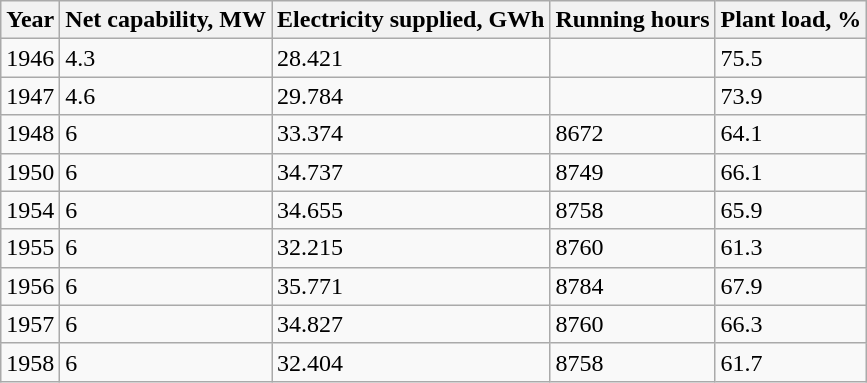<table class="wikitable">
<tr>
<th>Year</th>
<th>Net capability, MW</th>
<th>Electricity supplied, GWh</th>
<th>Running hours</th>
<th>Plant load, %</th>
</tr>
<tr>
<td>1946</td>
<td>4.3</td>
<td>28.421</td>
<td></td>
<td>75.5</td>
</tr>
<tr>
<td>1947</td>
<td>4.6</td>
<td>29.784</td>
<td></td>
<td>73.9</td>
</tr>
<tr>
<td>1948</td>
<td>6</td>
<td>33.374</td>
<td>8672</td>
<td>64.1</td>
</tr>
<tr>
<td>1950</td>
<td>6</td>
<td>34.737</td>
<td>8749</td>
<td>66.1</td>
</tr>
<tr>
<td>1954</td>
<td>6</td>
<td>34.655</td>
<td>8758</td>
<td>65.9</td>
</tr>
<tr>
<td>1955</td>
<td>6</td>
<td>32.215</td>
<td>8760</td>
<td>61.3</td>
</tr>
<tr>
<td>1956</td>
<td>6</td>
<td>35.771</td>
<td>8784</td>
<td>67.9</td>
</tr>
<tr>
<td>1957</td>
<td>6</td>
<td>34.827</td>
<td>8760</td>
<td>66.3</td>
</tr>
<tr>
<td>1958</td>
<td>6</td>
<td>32.404</td>
<td>8758</td>
<td>61.7</td>
</tr>
</table>
